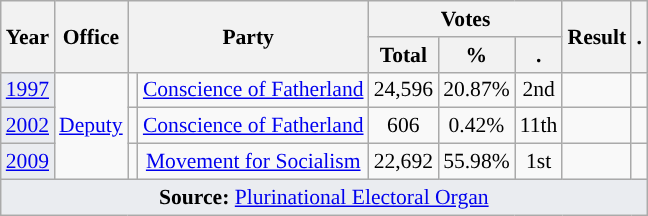<table class="wikitable" style="font-size: 90%; text-align:center;">
<tr>
<th rowspan=2>Year</th>
<th rowspan=2>Office</th>
<th colspan=2 rowspan=2>Party</th>
<th colspan=3>Votes</th>
<th rowspan=2>Result</th>
<th rowspan=2>.</th>
</tr>
<tr>
<th>Total</th>
<th>%</th>
<th>.</th>
</tr>
<tr>
<td style="background-color:#EAECF0;"><a href='#'>1997</a></td>
<td rowspan=3><a href='#'>Deputy</a></td>
<td style="background-color:"></td>
<td><a href='#'>Conscience of Fatherland</a></td>
<td>24,596</td>
<td>20.87%</td>
<td>2nd</td>
<td></td>
<td></td>
</tr>
<tr>
<td style="background-color:#EAECF0;"><a href='#'>2002</a></td>
<td style="background-color:"></td>
<td><a href='#'>Conscience of Fatherland</a></td>
<td>606</td>
<td>0.42%</td>
<td>11th</td>
<td></td>
<td></td>
</tr>
<tr>
<td style="background-color:#EAECF0;"><a href='#'>2009</a></td>
<td style="background-color:"></td>
<td><a href='#'>Movement for Socialism</a></td>
<td>22,692</td>
<td>55.98%</td>
<td>1st</td>
<td></td>
<td></td>
</tr>
<tr>
<td style="background-color:#EAECF0;" colspan=9><strong>Source:</strong> <a href='#'>Plurinational Electoral Organ</a>  </td>
</tr>
</table>
